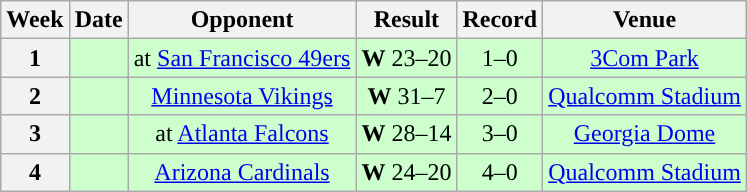<table class="wikitable" style="text-align:center">
<tr>
<th>Week</th>
<th>Date</th>
<th>Opponent</th>
<th>Result</th>
<th>Record</th>
<th>Venue</th>
</tr>
<tr style="background:#cfc">
<th>1</th>
<td></td>
<td>at <a href='#'>San Francisco 49ers</a></td>
<td><strong>W</strong> 23–20</td>
<td>1–0</td>
<td><a href='#'>3Com Park</a></td>
</tr>
<tr style="background:#cfc">
<th>2</th>
<td></td>
<td><a href='#'>Minnesota Vikings</a></td>
<td><strong>W</strong> 31–7</td>
<td>2–0</td>
<td><a href='#'>Qualcomm Stadium</a></td>
</tr>
<tr style="background:#cfc">
<th>3</th>
<td></td>
<td>at <a href='#'>Atlanta Falcons</a></td>
<td><strong>W</strong> 28–14</td>
<td>3–0</td>
<td><a href='#'>Georgia Dome</a></td>
</tr>
<tr style="background:#cfc">
<th>4</th>
<td></td>
<td><a href='#'>Arizona Cardinals</a></td>
<td><strong>W</strong> 24–20</td>
<td>4–0</td>
<td><a href='#'>Qualcomm Stadium</a></td>
</tr>
</table>
